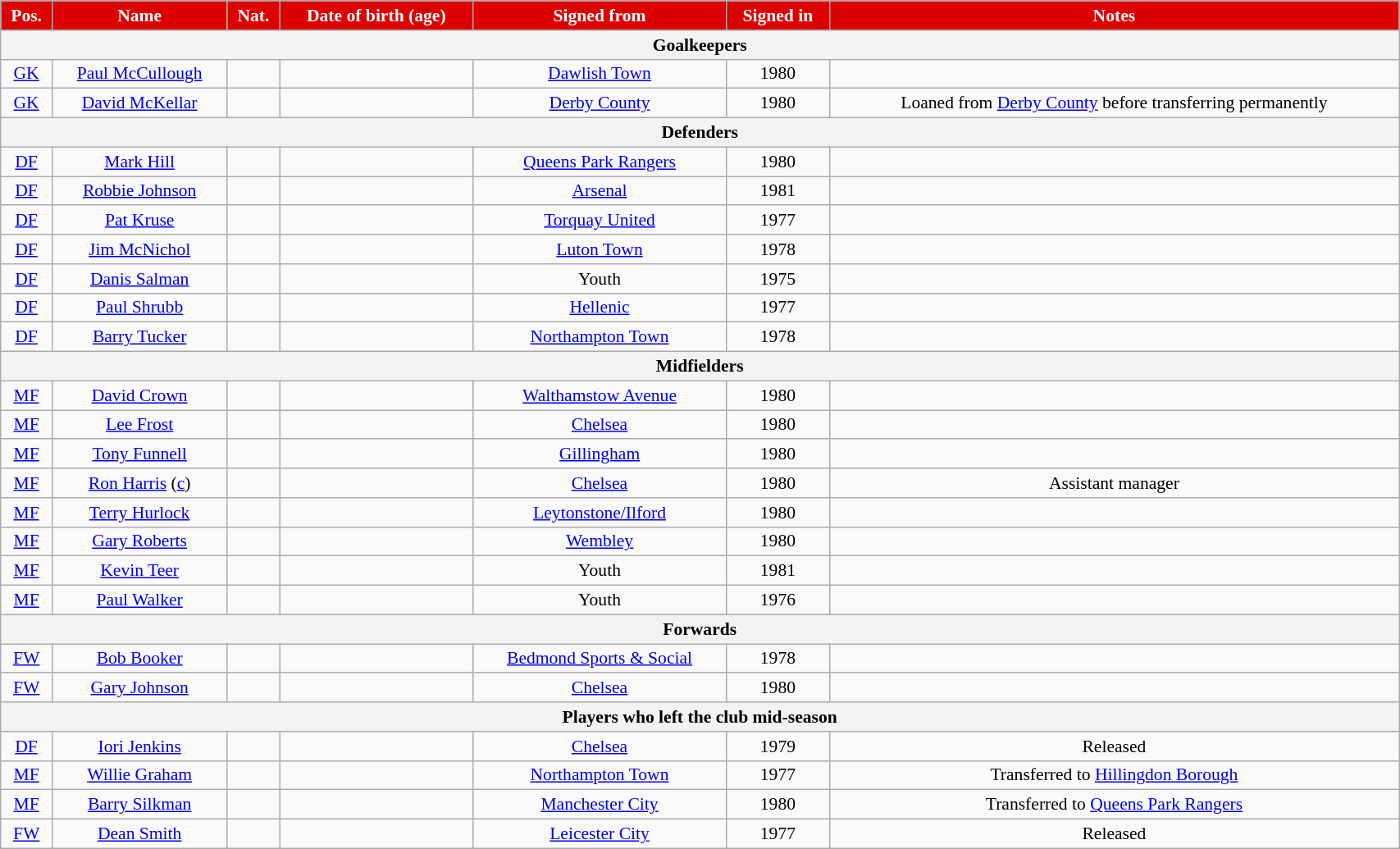<table class="wikitable" style="text-align:center; font-size:90%; width:90%;">
<tr>
<th style="background:#d00; color:white; text-align:center;">Pos.</th>
<th style="background:#d00; color:white; text-align:center;">Name</th>
<th style="background:#d00; color:white; text-align:center;">Nat.</th>
<th style="background:#d00; color:white; text-align:center;">Date of birth (age)</th>
<th style="background:#d00; color:white; text-align:center;">Signed from</th>
<th style="background:#d00; color:white; text-align:center;">Signed in</th>
<th style="background:#d00; color:white; text-align:center;">Notes</th>
</tr>
<tr>
<th colspan="7">Goalkeepers</th>
</tr>
<tr>
<td><a href='#'>GK</a></td>
<td><a href='#'>Paul McCullough</a></td>
<td></td>
<td></td>
<td><a href='#'>Dawlish Town</a></td>
<td>1980</td>
<td></td>
</tr>
<tr>
<td><a href='#'>GK</a></td>
<td><a href='#'>David McKellar</a></td>
<td></td>
<td></td>
<td><a href='#'>Derby County</a></td>
<td>1980</td>
<td>Loaned from <a href='#'>Derby County</a> before transferring permanently</td>
</tr>
<tr>
<th colspan="7">Defenders</th>
</tr>
<tr>
<td><a href='#'>DF</a></td>
<td><a href='#'>Mark Hill</a></td>
<td></td>
<td></td>
<td><a href='#'>Queens Park Rangers</a></td>
<td>1980</td>
<td></td>
</tr>
<tr>
<td><a href='#'>DF</a></td>
<td><a href='#'>Robbie Johnson</a></td>
<td></td>
<td></td>
<td><a href='#'>Arsenal</a></td>
<td>1981</td>
<td></td>
</tr>
<tr>
<td><a href='#'>DF</a></td>
<td><a href='#'>Pat Kruse</a></td>
<td></td>
<td></td>
<td><a href='#'>Torquay United</a></td>
<td>1977</td>
<td></td>
</tr>
<tr>
<td><a href='#'>DF</a></td>
<td><a href='#'>Jim McNichol</a></td>
<td></td>
<td></td>
<td><a href='#'>Luton Town</a></td>
<td>1978</td>
<td></td>
</tr>
<tr>
<td><a href='#'>DF</a></td>
<td><a href='#'>Danis Salman</a></td>
<td></td>
<td></td>
<td>Youth</td>
<td>1975</td>
<td></td>
</tr>
<tr>
<td><a href='#'>DF</a></td>
<td><a href='#'>Paul Shrubb</a></td>
<td></td>
<td></td>
<td><a href='#'>Hellenic</a></td>
<td>1977</td>
<td></td>
</tr>
<tr>
<td><a href='#'>DF</a></td>
<td><a href='#'>Barry Tucker</a></td>
<td></td>
<td></td>
<td><a href='#'>Northampton Town</a></td>
<td>1978</td>
<td></td>
</tr>
<tr>
<th colspan="7">Midfielders</th>
</tr>
<tr>
<td><a href='#'>MF</a></td>
<td><a href='#'>David Crown</a></td>
<td></td>
<td></td>
<td><a href='#'>Walthamstow Avenue</a></td>
<td>1980</td>
<td></td>
</tr>
<tr>
<td><a href='#'>MF</a></td>
<td><a href='#'>Lee Frost</a></td>
<td></td>
<td></td>
<td><a href='#'>Chelsea</a></td>
<td>1980</td>
<td></td>
</tr>
<tr>
<td><a href='#'>MF</a></td>
<td><a href='#'>Tony Funnell</a></td>
<td></td>
<td></td>
<td><a href='#'>Gillingham</a></td>
<td>1980</td>
<td></td>
</tr>
<tr>
<td><a href='#'>MF</a></td>
<td><a href='#'>Ron Harris</a> (<a href='#'>c</a>)</td>
<td></td>
<td></td>
<td><a href='#'>Chelsea</a></td>
<td>1980</td>
<td>Assistant manager</td>
</tr>
<tr>
<td><a href='#'>MF</a></td>
<td><a href='#'>Terry Hurlock</a></td>
<td></td>
<td></td>
<td><a href='#'>Leytonstone/Ilford</a></td>
<td>1980</td>
<td></td>
</tr>
<tr>
<td><a href='#'>MF</a></td>
<td><a href='#'>Gary Roberts</a></td>
<td></td>
<td></td>
<td><a href='#'>Wembley</a></td>
<td>1980</td>
<td></td>
</tr>
<tr>
<td><a href='#'>MF</a></td>
<td><a href='#'>Kevin Teer</a></td>
<td></td>
<td></td>
<td>Youth</td>
<td>1981</td>
<td></td>
</tr>
<tr>
<td><a href='#'>MF</a></td>
<td><a href='#'>Paul Walker</a></td>
<td></td>
<td></td>
<td>Youth</td>
<td>1976</td>
<td></td>
</tr>
<tr>
<th colspan="7">Forwards</th>
</tr>
<tr>
<td><a href='#'>FW</a></td>
<td><a href='#'>Bob Booker</a></td>
<td></td>
<td></td>
<td><a href='#'>Bedmond Sports & Social</a></td>
<td>1978</td>
<td></td>
</tr>
<tr>
<td><a href='#'>FW</a></td>
<td><a href='#'>Gary Johnson</a></td>
<td></td>
<td></td>
<td><a href='#'>Chelsea</a></td>
<td>1980</td>
<td></td>
</tr>
<tr>
<th colspan="7">Players who left the club mid-season</th>
</tr>
<tr>
<td><a href='#'>DF</a></td>
<td><a href='#'>Iori Jenkins</a></td>
<td></td>
<td></td>
<td><a href='#'>Chelsea</a></td>
<td>1979</td>
<td>Released</td>
</tr>
<tr>
<td><a href='#'>MF</a></td>
<td><a href='#'>Willie Graham</a></td>
<td></td>
<td></td>
<td><a href='#'>Northampton Town</a></td>
<td>1977</td>
<td>Transferred to <a href='#'>Hillingdon Borough</a></td>
</tr>
<tr>
<td><a href='#'>MF</a></td>
<td><a href='#'>Barry Silkman</a></td>
<td></td>
<td></td>
<td><a href='#'>Manchester City</a></td>
<td>1980</td>
<td>Transferred to <a href='#'>Queens Park Rangers</a></td>
</tr>
<tr>
<td><a href='#'>FW</a></td>
<td><a href='#'>Dean Smith</a></td>
<td></td>
<td></td>
<td><a href='#'>Leicester City</a></td>
<td>1977</td>
<td>Released</td>
</tr>
</table>
